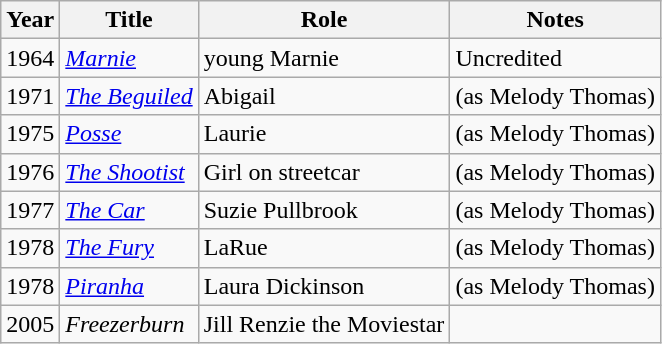<table class="wikitable">
<tr>
<th>Year</th>
<th>Title</th>
<th>Role</th>
<th>Notes</th>
</tr>
<tr>
<td>1964</td>
<td><em><a href='#'>Marnie</a></em></td>
<td>young Marnie</td>
<td>Uncredited</td>
</tr>
<tr>
<td>1971</td>
<td><em><a href='#'>The Beguiled</a></em></td>
<td>Abigail</td>
<td>(as Melody Thomas)</td>
</tr>
<tr>
<td>1975</td>
<td><em><a href='#'>Posse</a></em></td>
<td>Laurie</td>
<td>(as Melody Thomas)</td>
</tr>
<tr>
<td>1976</td>
<td><em><a href='#'>The Shootist</a></em></td>
<td>Girl on streetcar</td>
<td>(as Melody Thomas)</td>
</tr>
<tr>
<td>1977</td>
<td><em><a href='#'>The Car</a></em></td>
<td>Suzie Pullbrook</td>
<td>(as Melody Thomas)</td>
</tr>
<tr>
<td>1978</td>
<td><em><a href='#'>The Fury</a></em></td>
<td>LaRue</td>
<td>(as Melody Thomas)</td>
</tr>
<tr>
<td>1978</td>
<td><em><a href='#'>Piranha</a></em></td>
<td>Laura Dickinson</td>
<td>(as Melody Thomas)</td>
</tr>
<tr>
<td>2005</td>
<td><em>Freezerburn</em></td>
<td>Jill Renzie the Moviestar</td>
<td></td>
</tr>
</table>
